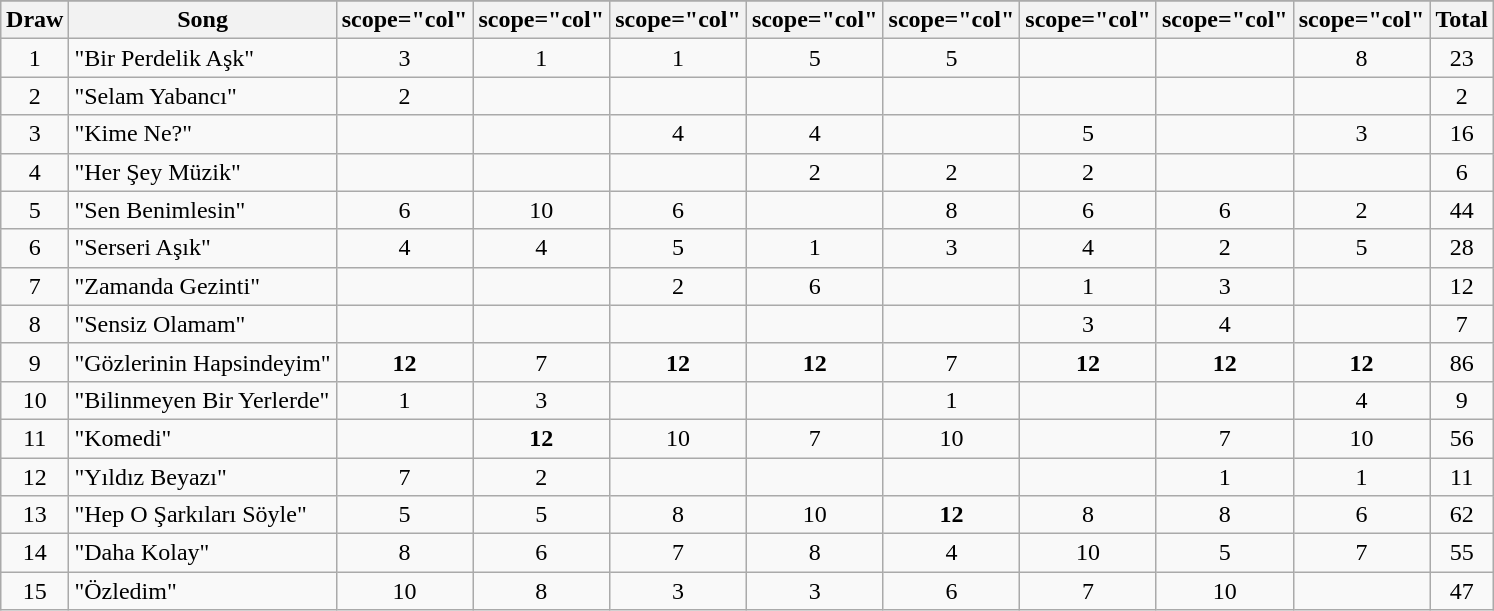<table class="wikitable plainrowheaders" style="margin: 1em auto 1em auto; text-align:center;">
<tr>
</tr>
<tr>
<th scope="col">Draw</th>
<th scope="col">Song</th>
<th>scope="col" </th>
<th>scope="col" </th>
<th>scope="col" </th>
<th>scope="col" </th>
<th>scope="col" </th>
<th>scope="col" </th>
<th>scope="col" </th>
<th>scope="col" </th>
<th scope="col">Total</th>
</tr>
<tr --->
<td>1</td>
<td align="left">"Bir Perdelik Aşk"</td>
<td>3</td>
<td>1</td>
<td>1</td>
<td>5</td>
<td>5</td>
<td></td>
<td></td>
<td>8</td>
<td>23</td>
</tr>
<tr --->
<td>2</td>
<td align="left">"Selam Yabancı"</td>
<td>2</td>
<td></td>
<td></td>
<td></td>
<td></td>
<td></td>
<td></td>
<td></td>
<td>2</td>
</tr>
<tr --->
<td>3</td>
<td align="left">"Kime Ne?"</td>
<td></td>
<td></td>
<td>4</td>
<td>4</td>
<td></td>
<td>5</td>
<td></td>
<td>3</td>
<td>16</td>
</tr>
<tr --->
<td>4</td>
<td align="left">"Her Şey Müzik"</td>
<td></td>
<td></td>
<td></td>
<td>2</td>
<td>2</td>
<td>2</td>
<td></td>
<td></td>
<td>6</td>
</tr>
<tr --->
<td>5</td>
<td align="left">"Sen Benimlesin"</td>
<td>6</td>
<td>10</td>
<td>6</td>
<td></td>
<td>8</td>
<td>6</td>
<td>6</td>
<td>2</td>
<td>44</td>
</tr>
<tr --->
<td>6</td>
<td align="left">"Serseri Aşık"</td>
<td>4</td>
<td>4</td>
<td>5</td>
<td>1</td>
<td>3</td>
<td>4</td>
<td>2</td>
<td>5</td>
<td>28</td>
</tr>
<tr --->
<td>7</td>
<td align="left">"Zamanda Gezinti"</td>
<td></td>
<td></td>
<td>2</td>
<td>6</td>
<td></td>
<td>1</td>
<td>3</td>
<td></td>
<td>12</td>
</tr>
<tr --->
<td>8</td>
<td align="left">"Sensiz Olamam"</td>
<td></td>
<td></td>
<td></td>
<td></td>
<td></td>
<td>3</td>
<td>4</td>
<td></td>
<td>7</td>
</tr>
<tr --->
<td>9</td>
<td align="left">"Gözlerinin Hapsindeyim"</td>
<td><strong>12</strong></td>
<td>7</td>
<td><strong>12</strong></td>
<td><strong>12</strong></td>
<td>7</td>
<td><strong>12</strong></td>
<td><strong>12</strong></td>
<td><strong>12</strong></td>
<td>86</td>
</tr>
<tr --->
<td>10</td>
<td align="left">"Bilinmeyen Bir Yerlerde"</td>
<td>1</td>
<td>3</td>
<td></td>
<td></td>
<td>1</td>
<td></td>
<td></td>
<td>4</td>
<td>9</td>
</tr>
<tr --->
<td>11</td>
<td align="left">"Komedi"</td>
<td></td>
<td><strong>12</strong></td>
<td>10</td>
<td>7</td>
<td>10</td>
<td></td>
<td>7</td>
<td>10</td>
<td>56</td>
</tr>
<tr --->
<td>12</td>
<td align="left">"Yıldız Beyazı"</td>
<td>7</td>
<td>2</td>
<td></td>
<td></td>
<td></td>
<td></td>
<td>1</td>
<td>1</td>
<td>11</td>
</tr>
<tr --->
<td>13</td>
<td align="left">"Hep O Şarkıları Söyle"</td>
<td>5</td>
<td>5</td>
<td>8</td>
<td>10</td>
<td><strong>12</strong></td>
<td>8</td>
<td>8</td>
<td>6</td>
<td>62</td>
</tr>
<tr --->
<td>14</td>
<td align="left">"Daha Kolay"</td>
<td>8</td>
<td>6</td>
<td>7</td>
<td>8</td>
<td>4</td>
<td>10</td>
<td>5</td>
<td>7</td>
<td>55</td>
</tr>
<tr --->
<td>15</td>
<td align="left">"Özledim"</td>
<td>10</td>
<td>8</td>
<td>3</td>
<td>3</td>
<td>6</td>
<td>7</td>
<td>10</td>
<td></td>
<td>47</td>
</tr>
</table>
